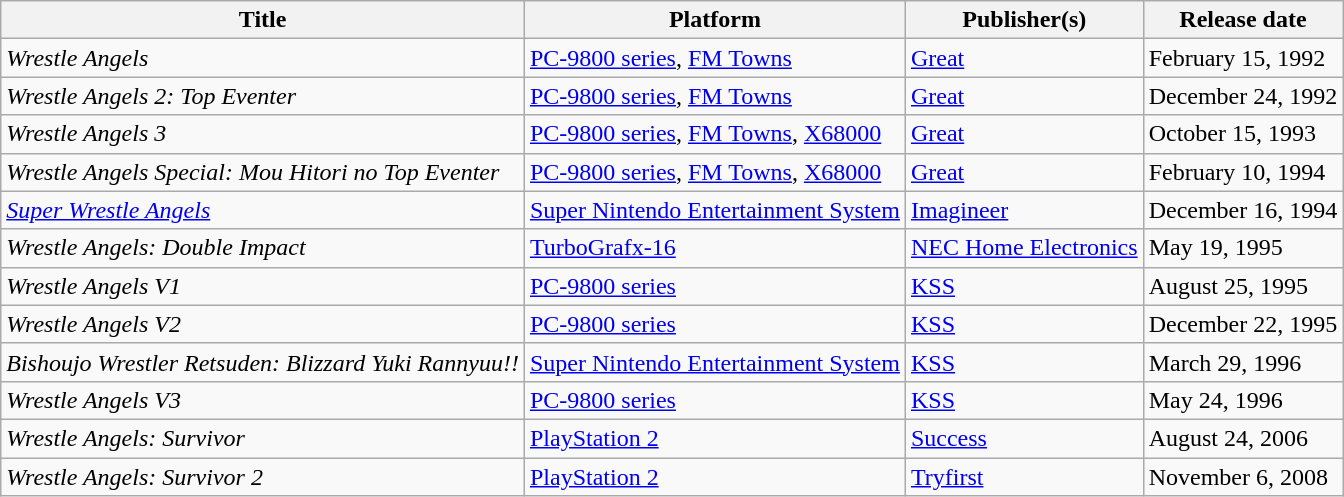<table class="wikitable">
<tr>
<th>Title</th>
<th>Platform</th>
<th>Publisher(s)</th>
<th>Release date</th>
</tr>
<tr>
<td><em>Wrestle Angels</em></td>
<td><a href='#'>PC-9800 series</a>, <a href='#'>FM Towns</a></td>
<td><a href='#'>Great</a></td>
<td>February 15, 1992</td>
</tr>
<tr>
<td><em>Wrestle Angels 2: Top Eventer</em></td>
<td><a href='#'>PC-9800 series</a>, <a href='#'>FM Towns</a></td>
<td><a href='#'>Great</a></td>
<td>December 24, 1992</td>
</tr>
<tr>
<td><em>Wrestle Angels 3</em></td>
<td><a href='#'>PC-9800 series</a>, <a href='#'>FM Towns</a>, <a href='#'>X68000</a></td>
<td><a href='#'>Great</a></td>
<td>October 15, 1993</td>
</tr>
<tr>
<td><em>Wrestle Angels Special: Mou Hitori no Top Eventer</em></td>
<td><a href='#'>PC-9800 series</a>, <a href='#'>FM Towns</a>, <a href='#'>X68000</a></td>
<td><a href='#'>Great</a></td>
<td>February 10, 1994</td>
</tr>
<tr>
<td><em><a href='#'>Super Wrestle Angels</a></em></td>
<td><a href='#'>Super Nintendo Entertainment System</a></td>
<td><a href='#'>Imagineer</a></td>
<td>December 16, 1994</td>
</tr>
<tr>
<td><em>Wrestle Angels: Double Impact</em></td>
<td><a href='#'>TurboGrafx-16</a></td>
<td><a href='#'>NEC Home Electronics</a></td>
<td>May 19, 1995</td>
</tr>
<tr>
<td><em>Wrestle Angels V1</em></td>
<td><a href='#'>PC-9800 series</a></td>
<td><a href='#'>KSS</a></td>
<td>August 25, 1995</td>
</tr>
<tr>
<td><em>Wrestle Angels V2</em></td>
<td><a href='#'>PC-9800 series</a></td>
<td><a href='#'>KSS</a></td>
<td>December 22, 1995</td>
</tr>
<tr>
<td><em>Bishoujo Wrestler Retsuden: Blizzard Yuki Rannyuu!!</em></td>
<td><a href='#'>Super Nintendo Entertainment System</a></td>
<td><a href='#'>KSS</a></td>
<td>March 29, 1996</td>
</tr>
<tr>
<td><em>Wrestle Angels V3</em></td>
<td><a href='#'>PC-9800 series</a></td>
<td><a href='#'>KSS</a></td>
<td>May 24, 1996</td>
</tr>
<tr>
<td><em>Wrestle Angels: Survivor</em></td>
<td><a href='#'>PlayStation 2</a></td>
<td><a href='#'>Success</a></td>
<td>August 24, 2006</td>
</tr>
<tr>
<td><em>Wrestle Angels: Survivor 2</em></td>
<td><a href='#'>PlayStation 2</a></td>
<td><a href='#'>Tryfirst</a></td>
<td>November 6, 2008</td>
</tr>
</table>
